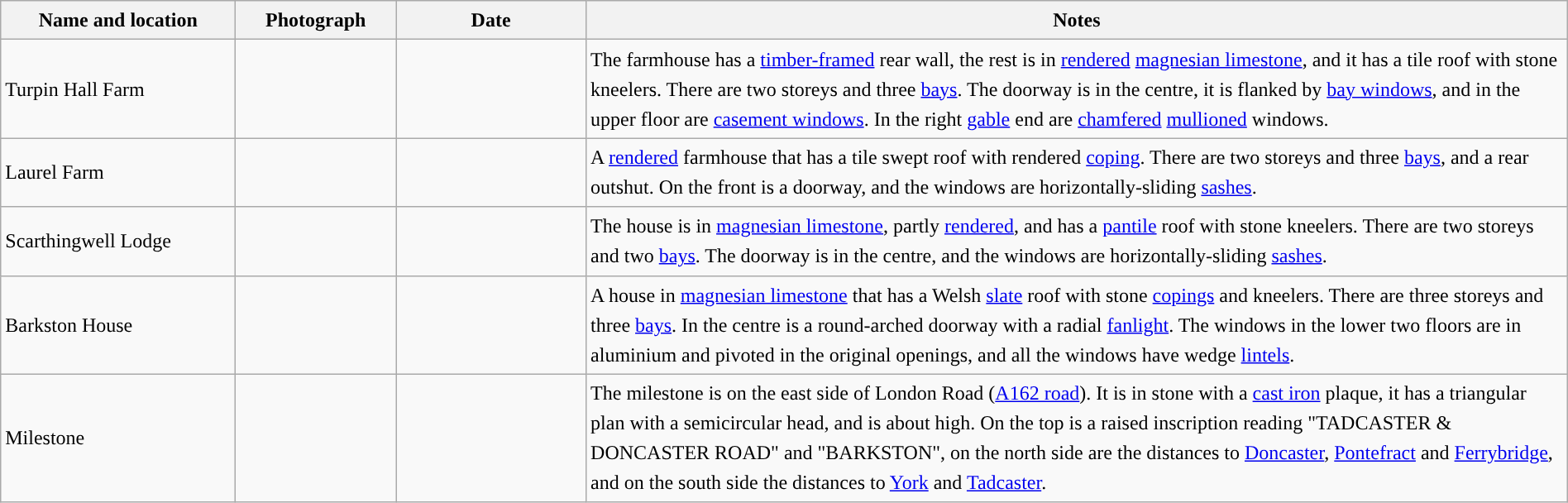<table class="wikitable sortable plainrowheaders" style="width:100%;border:0px;text-align:left;line-height:150%;">
<tr>
<th scope="col"  style="width:150px">Name and location</th>
<th scope="col"  style="width:100px" class="unsortable">Photograph</th>
<th scope="col"  style="width:120px">Date</th>
<th scope="col"  style="width:650px" class="unsortable">Notes</th>
</tr>
<tr>
<td>Turpin Hall Farm<br><small></small></td>
<td></td>
<td align="center"></td>
<td>The farmhouse has a <a href='#'>timber-framed</a> rear wall, the rest is in <a href='#'>rendered</a> <a href='#'>magnesian limestone</a>, and it has a tile roof with stone kneelers.  There are two storeys and three <a href='#'>bays</a>.  The doorway is in the centre, it is flanked by <a href='#'>bay windows</a>, and in the upper floor are <a href='#'>casement windows</a>.  In the right <a href='#'>gable</a> end are <a href='#'>chamfered</a> <a href='#'>mullioned</a> windows.</td>
</tr>
<tr>
<td>Laurel Farm<br><small></small></td>
<td></td>
<td align="center"></td>
<td>A <a href='#'>rendered</a> farmhouse that has a tile swept roof with rendered <a href='#'>coping</a>.  There are two storeys and three <a href='#'>bays</a>, and a rear outshut.  On the front is a doorway, and the windows are horizontally-sliding <a href='#'>sashes</a>.</td>
</tr>
<tr>
<td>Scarthingwell Lodge<br><small></small></td>
<td></td>
<td align="center"></td>
<td>The house is in <a href='#'>magnesian limestone</a>, partly <a href='#'>rendered</a>, and has a <a href='#'>pantile</a> roof with stone kneelers.  There are two storeys and two <a href='#'>bays</a>.  The doorway is in the centre, and the windows are horizontally-sliding <a href='#'>sashes</a>.</td>
</tr>
<tr>
<td>Barkston House<br><small></small></td>
<td></td>
<td align="center"></td>
<td>A house in <a href='#'>magnesian limestone</a> that has a Welsh <a href='#'>slate</a> roof with stone <a href='#'>copings</a> and kneelers.  There are three storeys and three <a href='#'>bays</a>.  In the centre is a round-arched doorway with a radial <a href='#'>fanlight</a>.  The windows in the lower two floors are in aluminium and pivoted in the original openings, and all the windows have wedge <a href='#'>lintels</a>.</td>
</tr>
<tr>
<td>Milestone<br><small></small></td>
<td></td>
<td align="center"></td>
<td>The milestone is on the east side of London Road (<a href='#'>A162 road</a>).  It is in stone with a <a href='#'>cast iron</a> plaque, it has a triangular plan with a semicircular head, and is about  high.  On the top is a raised inscription reading "TADCASTER & DONCASTER ROAD" and "BARKSTON", on the north side are the distances to <a href='#'>Doncaster</a>, <a href='#'>Pontefract</a> and <a href='#'>Ferrybridge</a>, and on the south side the distances to <a href='#'>York</a> and <a href='#'>Tadcaster</a>.</td>
</tr>
<tr>
</tr>
</table>
